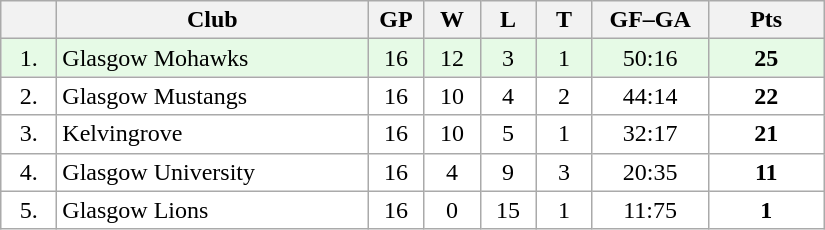<table class="wikitable">
<tr>
<th width="30"></th>
<th width="200">Club</th>
<th width="30">GP</th>
<th width="30">W</th>
<th width="30">L</th>
<th width="30">T</th>
<th width="70">GF–GA</th>
<th width="70">Pts</th>
</tr>
<tr bgcolor="#e6fae6" align="center">
<td>1.</td>
<td align="left">Glasgow Mohawks</td>
<td>16</td>
<td>12</td>
<td>3</td>
<td>1</td>
<td>50:16</td>
<td><strong>25</strong></td>
</tr>
<tr bgcolor="#FFFFFF" align="center">
<td>2.</td>
<td align="left">Glasgow Mustangs</td>
<td>16</td>
<td>10</td>
<td>4</td>
<td>2</td>
<td>44:14</td>
<td><strong>22</strong></td>
</tr>
<tr bgcolor="#FFFFFF" align="center">
<td>3.</td>
<td align="left">Kelvingrove</td>
<td>16</td>
<td>10</td>
<td>5</td>
<td>1</td>
<td>32:17</td>
<td><strong>21</strong></td>
</tr>
<tr bgcolor="#FFFFFF" align="center">
<td>4.</td>
<td align="left">Glasgow University</td>
<td>16</td>
<td>4</td>
<td>9</td>
<td>3</td>
<td>20:35</td>
<td><strong>11</strong></td>
</tr>
<tr bgcolor="#FFFFFF" align="center">
<td>5.</td>
<td align="left">Glasgow Lions</td>
<td>16</td>
<td>0</td>
<td>15</td>
<td>1</td>
<td>11:75</td>
<td><strong>1</strong></td>
</tr>
</table>
